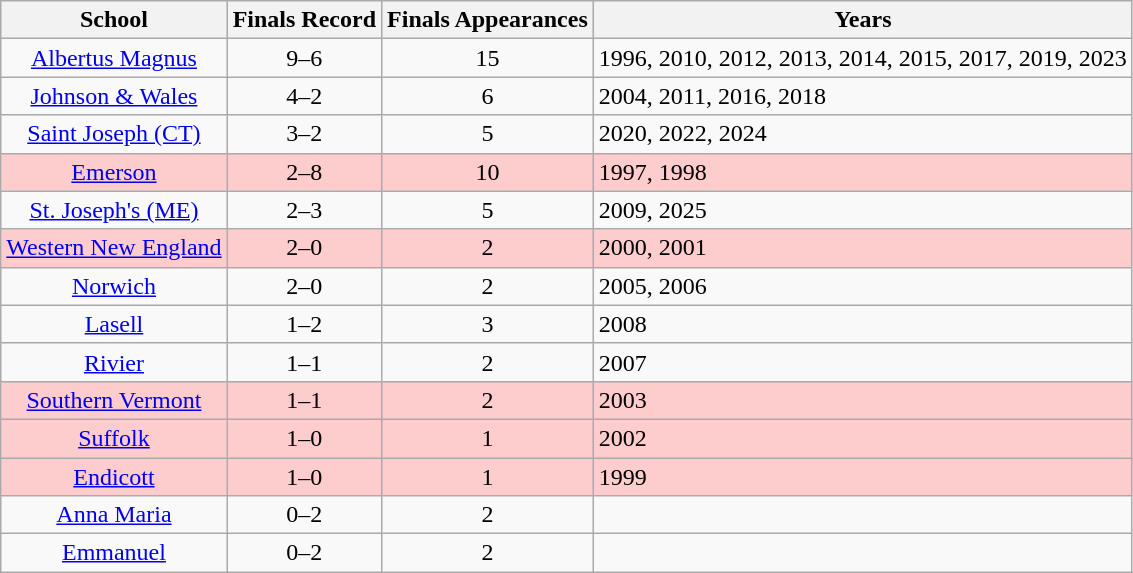<table class="wikitable sortable" style="text-align:center;">
<tr>
<th>School</th>
<th>Finals Record</th>
<th>Finals Appearances</th>
<th class=unsortable>Years</th>
</tr>
<tr>
<td><a href='#'>Albertus Magnus</a></td>
<td>9–6</td>
<td>15</td>
<td align=left>1996, 2010, 2012, 2013, 2014, 2015, 2017, 2019, 2023</td>
</tr>
<tr>
<td><a href='#'>Johnson & Wales</a></td>
<td>4–2</td>
<td>6</td>
<td align=left>2004, 2011, 2016, 2018</td>
</tr>
<tr>
<td><a href='#'>Saint Joseph (CT)</a></td>
<td>3–2</td>
<td>5</td>
<td align=left>2020, 2022, 2024</td>
</tr>
<tr bgcolor=#fdcccc>
<td><a href='#'>Emerson</a></td>
<td>2–8</td>
<td>10</td>
<td align=left>1997, 1998</td>
</tr>
<tr>
<td><a href='#'>St. Joseph's (ME)</a></td>
<td>2–3</td>
<td>5</td>
<td align=left>2009, 2025</td>
</tr>
<tr bgcolor=#fdcccc>
<td><a href='#'>Western New England</a></td>
<td>2–0</td>
<td>2</td>
<td align=left>2000, 2001</td>
</tr>
<tr>
<td><a href='#'>Norwich</a></td>
<td>2–0</td>
<td>2</td>
<td align=left>2005, 2006</td>
</tr>
<tr>
<td><a href='#'>Lasell</a></td>
<td>1–2</td>
<td>3</td>
<td align=left>2008</td>
</tr>
<tr>
<td><a href='#'>Rivier</a></td>
<td>1–1</td>
<td>2</td>
<td align=left>2007</td>
</tr>
<tr bgcolor=#fdcccc>
<td><a href='#'>Southern Vermont</a></td>
<td>1–1</td>
<td>2</td>
<td align=left>2003</td>
</tr>
<tr bgcolor=#fdcccc>
<td><a href='#'>Suffolk</a></td>
<td>1–0</td>
<td>1</td>
<td align=left>2002</td>
</tr>
<tr bgcolor=#fdcccc>
<td><a href='#'>Endicott</a></td>
<td>1–0</td>
<td>1</td>
<td align=left>1999</td>
</tr>
<tr>
<td><a href='#'>Anna Maria</a></td>
<td>0–2</td>
<td>2</td>
<td align=left></td>
</tr>
<tr>
<td><a href='#'>Emmanuel</a></td>
<td>0–2</td>
<td>2</td>
<td align=left></td>
</tr>
</table>
